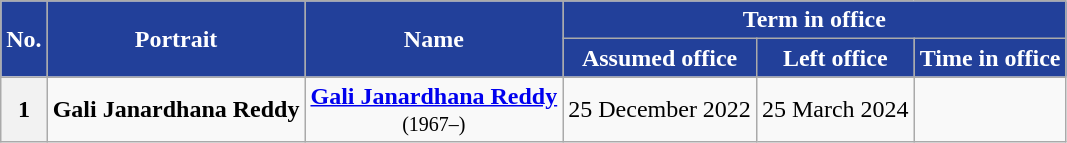<table class="wikitable sortable" style="text-align:center;">
<tr>
<th rowspan=2 style="background-color:#22409A;color:white">No.</th>
<th rowspan=2 style="background-color:#22409A;color:white">Portrait</th>
<th rowspan=2 style="background-color:#22409A;color:white">Name<br></th>
<th colspan=3 style="background-color:#22409A;color:white">Term in office</th>
</tr>
<tr>
<th style="background-color:#22409A;color:white">Assumed office</th>
<th style="background-color:#22409A;color:white">Left office</th>
<th style="background-color:#22409A;color:white">Time in office</th>
</tr>
<tr>
<th>1</th>
<td><strong>Gali Janardhana Reddy</strong></td>
<td><strong><a href='#'>Gali Janardhana Reddy</a></strong><br><small>(1967–)</small></td>
<td>25 December 2022</td>
<td>25 March 2024</td>
<td></td>
</tr>
</table>
